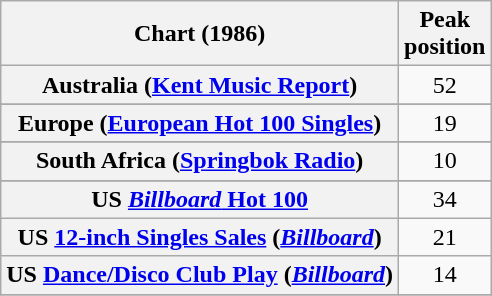<table class="wikitable sortable plainrowheaders" style="text-align:center">
<tr>
<th>Chart (1986)</th>
<th>Peak<br>position</th>
</tr>
<tr>
<th scope="row">Australia (<a href='#'>Kent Music Report</a>)</th>
<td>52</td>
</tr>
<tr>
</tr>
<tr>
</tr>
<tr>
<th scope="row">Europe (<a href='#'>European Hot 100 Singles</a>)</th>
<td>19</td>
</tr>
<tr>
</tr>
<tr>
</tr>
<tr>
</tr>
<tr>
</tr>
<tr>
<th scope="row">South Africa (<a href='#'>Springbok Radio</a>)</th>
<td>10</td>
</tr>
<tr>
</tr>
<tr>
<th scope="row">US <a href='#'><em>Billboard</em> Hot 100</a></th>
<td>34</td>
</tr>
<tr>
<th scope="row">US <a href='#'>12-inch Singles Sales</a> (<em><a href='#'>Billboard</a></em>)<br></th>
<td>21</td>
</tr>
<tr>
<th scope="row">US <a href='#'>Dance/Disco Club Play</a> (<em><a href='#'>Billboard</a></em>)<br></th>
<td>14</td>
</tr>
<tr>
</tr>
</table>
